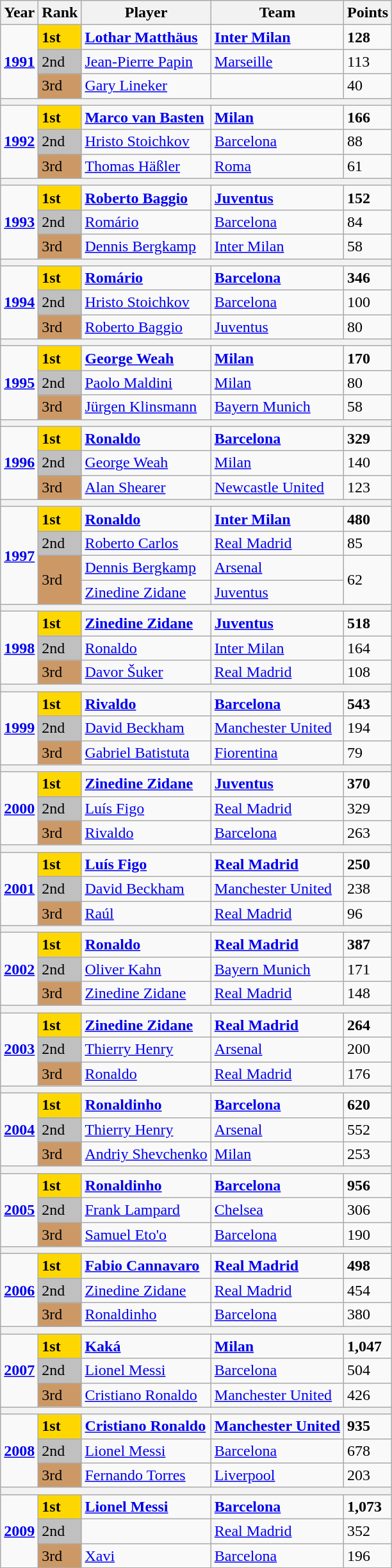<table class="wikitable">
<tr>
<th>Year</th>
<th>Rank</th>
<th>Player</th>
<th>Team</th>
<th>Points</th>
</tr>
<tr>
<td rowspan="3"><strong><a href='#'>1991</a></strong></td>
<td scope="col" style="background-color:gold"><strong>1st</strong></td>
<td> <strong><a href='#'>Lothar Matthäus</a></strong></td>
<td> <strong><a href='#'>Inter Milan</a></strong></td>
<td><strong>128</strong></td>
</tr>
<tr>
<td scope="col" style="background-color:silver">2nd</td>
<td> <a href='#'>Jean-Pierre Papin</a></td>
<td> <a href='#'>Marseille</a></td>
<td>113</td>
</tr>
<tr>
<td scope="col" style="background-color:#cc9966">3rd</td>
<td> <a href='#'>Gary Lineker</a></td>
<td></td>
<td>40</td>
</tr>
<tr>
<th colspan="5"></th>
</tr>
<tr>
<td rowspan="3"><strong><a href='#'>1992</a></strong></td>
<td scope="col" style="background-color:gold"><strong>1st</strong></td>
<td> <strong><a href='#'>Marco van Basten</a></strong></td>
<td> <strong><a href='#'>Milan</a></strong></td>
<td><strong>166</strong></td>
</tr>
<tr>
<td scope="col" style="background-color:silver">2nd</td>
<td> <a href='#'>Hristo Stoichkov</a></td>
<td> <a href='#'>Barcelona</a></td>
<td>88</td>
</tr>
<tr>
<td scope="col" style="background-color:#cc9966">3rd</td>
<td> <a href='#'>Thomas Häßler</a></td>
<td> <a href='#'>Roma</a></td>
<td>61</td>
</tr>
<tr>
<th colspan="5"></th>
</tr>
<tr>
<td rowspan="3"><strong><a href='#'>1993</a></strong></td>
<td scope="col" style="background-color:gold"><strong>1st</strong></td>
<td> <strong><a href='#'>Roberto Baggio</a></strong></td>
<td> <strong><a href='#'>Juventus</a></strong></td>
<td><strong>152</strong></td>
</tr>
<tr>
<td scope="col" style="background-color:silver">2nd</td>
<td> <a href='#'>Romário</a></td>
<td> <a href='#'>Barcelona</a></td>
<td>84</td>
</tr>
<tr>
<td scope="col" style="background-color:#cc9966">3rd</td>
<td> <a href='#'>Dennis Bergkamp</a></td>
<td> <a href='#'>Inter Milan</a></td>
<td>58</td>
</tr>
<tr>
<th colspan="5"></th>
</tr>
<tr>
<td rowspan="3"><strong><a href='#'>1994</a></strong></td>
<td scope="col" style="background-color:gold"><strong>1st</strong></td>
<td> <strong><a href='#'>Romário</a></strong></td>
<td> <strong><a href='#'>Barcelona</a></strong></td>
<td><strong>346</strong></td>
</tr>
<tr>
<td scope="col" style="background-color:silver">2nd</td>
<td> <a href='#'>Hristo Stoichkov</a></td>
<td> <a href='#'>Barcelona</a></td>
<td>100</td>
</tr>
<tr>
<td scope="col" style="background-color:#cc9966">3rd</td>
<td> <a href='#'>Roberto Baggio</a></td>
<td> <a href='#'>Juventus</a></td>
<td>80</td>
</tr>
<tr>
<th colspan="5"></th>
</tr>
<tr>
<td rowspan="3"><strong><a href='#'>1995</a></strong></td>
<td scope="col" style="background-color:gold"><strong>1st</strong></td>
<td> <strong><a href='#'>George Weah</a></strong></td>
<td> <strong><a href='#'>Milan</a></strong></td>
<td><strong>170</strong></td>
</tr>
<tr>
<td scope="col" style="background-color:silver">2nd</td>
<td> <a href='#'>Paolo Maldini</a></td>
<td> <a href='#'>Milan</a></td>
<td>80</td>
</tr>
<tr>
<td scope="col" style="background-color:#cc9966">3rd</td>
<td> <a href='#'>Jürgen Klinsmann</a></td>
<td> <a href='#'>Bayern Munich</a></td>
<td>58</td>
</tr>
<tr>
<th colspan="5"></th>
</tr>
<tr>
<td rowspan="3"><strong><a href='#'>1996</a></strong></td>
<td scope="col" style="background-color:gold"><strong>1st</strong></td>
<td> <strong><a href='#'>Ronaldo</a></strong></td>
<td> <strong><a href='#'>Barcelona</a></strong></td>
<td><strong>329</strong></td>
</tr>
<tr>
<td scope="col" style="background-color:silver">2nd</td>
<td> <a href='#'>George Weah</a></td>
<td> <a href='#'>Milan</a></td>
<td>140</td>
</tr>
<tr>
<td scope="col" style="background-color:#cc9966">3rd</td>
<td> <a href='#'>Alan Shearer</a></td>
<td> <a href='#'>Newcastle United</a></td>
<td>123</td>
</tr>
<tr>
<th colspan="5"></th>
</tr>
<tr>
<td rowspan="4"><strong><a href='#'>1997</a></strong></td>
<td scope="col" style="background-color:gold"><strong>1st</strong></td>
<td> <strong><a href='#'>Ronaldo</a></strong></td>
<td> <strong><a href='#'>Inter Milan</a></strong></td>
<td><strong>480</strong></td>
</tr>
<tr>
<td scope="col" style="background-color:silver">2nd</td>
<td> <a href='#'>Roberto Carlos</a></td>
<td> <a href='#'>Real Madrid</a></td>
<td>85</td>
</tr>
<tr>
<td rowspan=2 scope="col" style="background-color:#cc9966">3rd</td>
<td> <a href='#'>Dennis Bergkamp</a></td>
<td> <a href='#'>Arsenal</a></td>
<td rowspan=2>62</td>
</tr>
<tr>
<td> <a href='#'>Zinedine Zidane</a></td>
<td> <a href='#'>Juventus</a></td>
</tr>
<tr>
<th colspan="5"></th>
</tr>
<tr>
<td rowspan="3"><strong><a href='#'>1998</a></strong></td>
<td scope="col" style="background-color:gold"><strong>1st</strong></td>
<td> <strong><a href='#'>Zinedine Zidane</a></strong></td>
<td> <strong><a href='#'>Juventus</a></strong></td>
<td><strong>518</strong></td>
</tr>
<tr>
<td scope="col" style="background-color:silver">2nd</td>
<td> <a href='#'>Ronaldo</a></td>
<td> <a href='#'>Inter Milan</a></td>
<td>164</td>
</tr>
<tr>
<td scope="col" style="background-color:#cc9966">3rd</td>
<td> <a href='#'>Davor Šuker</a></td>
<td> <a href='#'>Real Madrid</a></td>
<td>108</td>
</tr>
<tr>
<th colspan="5"></th>
</tr>
<tr>
<td rowspan="3"><strong><a href='#'>1999</a></strong></td>
<td scope="col" style="background-color:gold"><strong>1st</strong></td>
<td> <strong><a href='#'>Rivaldo</a></strong></td>
<td> <strong><a href='#'>Barcelona</a></strong></td>
<td><strong>543</strong></td>
</tr>
<tr>
<td scope="col" style="background-color:silver">2nd</td>
<td> <a href='#'>David Beckham</a></td>
<td> <a href='#'>Manchester United</a></td>
<td>194</td>
</tr>
<tr>
<td scope="col" style="background-color:#cc9966">3rd</td>
<td> <a href='#'>Gabriel Batistuta</a></td>
<td> <a href='#'>Fiorentina</a></td>
<td>79</td>
</tr>
<tr>
<th colspan="5"></th>
</tr>
<tr>
<td rowspan="3"><strong><a href='#'>2000</a></strong></td>
<td scope="col" style="background-color:gold"><strong>1st</strong></td>
<td> <strong><a href='#'>Zinedine Zidane</a></strong></td>
<td> <strong><a href='#'>Juventus</a></strong></td>
<td><strong>370</strong></td>
</tr>
<tr>
<td scope="col" style="background-color:silver">2nd</td>
<td> <a href='#'>Luís Figo</a></td>
<td> <a href='#'>Real Madrid</a></td>
<td>329</td>
</tr>
<tr>
<td scope="col" style="background-color:#cc9966">3rd</td>
<td> <a href='#'>Rivaldo</a></td>
<td> <a href='#'>Barcelona</a></td>
<td>263</td>
</tr>
<tr>
<th colspan="5"></th>
</tr>
<tr>
<td rowspan="3"><strong><a href='#'>2001</a></strong></td>
<td scope="col" style="background-color:gold"><strong>1st</strong></td>
<td> <strong><a href='#'>Luís Figo</a></strong></td>
<td> <strong><a href='#'>Real Madrid</a></strong></td>
<td><strong>250</strong></td>
</tr>
<tr>
<td scope="col" style="background-color:silver">2nd</td>
<td> <a href='#'>David Beckham</a></td>
<td> <a href='#'>Manchester United</a></td>
<td>238</td>
</tr>
<tr>
<td scope="col" style="background-color:#cc9966">3rd</td>
<td> <a href='#'>Raúl</a></td>
<td> <a href='#'>Real Madrid</a></td>
<td>96</td>
</tr>
<tr>
<th colspan="5"></th>
</tr>
<tr>
<td rowspan="3"><strong><a href='#'>2002</a></strong></td>
<td scope="col" style="background-color:gold"><strong>1st</strong></td>
<td> <strong><a href='#'>Ronaldo</a></strong></td>
<td> <strong><a href='#'>Real Madrid</a></strong></td>
<td><strong>387</strong></td>
</tr>
<tr>
<td scope="col" style="background-color:silver">2nd</td>
<td> <a href='#'>Oliver Kahn</a></td>
<td> <a href='#'>Bayern Munich</a></td>
<td>171</td>
</tr>
<tr>
<td scope="col" style="background-color:#cc9966">3rd</td>
<td> <a href='#'>Zinedine Zidane</a></td>
<td> <a href='#'>Real Madrid</a></td>
<td>148</td>
</tr>
<tr>
<th colspan="5"></th>
</tr>
<tr>
<td rowspan="3"><strong><a href='#'>2003</a></strong></td>
<td scope="col" style="background-color:gold"><strong>1st</strong></td>
<td> <strong><a href='#'>Zinedine Zidane</a></strong></td>
<td> <strong><a href='#'>Real Madrid</a></strong></td>
<td><strong>264</strong></td>
</tr>
<tr>
<td scope="col" style="background-color:silver">2nd</td>
<td> <a href='#'>Thierry Henry</a></td>
<td> <a href='#'>Arsenal</a></td>
<td>200</td>
</tr>
<tr>
<td scope="col" style="background-color:#cc9966">3rd</td>
<td> <a href='#'>Ronaldo</a></td>
<td> <a href='#'>Real Madrid</a></td>
<td>176</td>
</tr>
<tr>
<th colspan="5"></th>
</tr>
<tr>
<td rowspan="3"><strong><a href='#'>2004</a></strong></td>
<td scope="col" style="background-color:gold"><strong>1st</strong></td>
<td> <strong><a href='#'>Ronaldinho</a></strong></td>
<td> <strong><a href='#'>Barcelona</a></strong></td>
<td><strong>620</strong></td>
</tr>
<tr>
<td scope="col" style="background-color:silver">2nd</td>
<td> <a href='#'>Thierry Henry</a></td>
<td> <a href='#'>Arsenal</a></td>
<td>552</td>
</tr>
<tr>
<td scope="col" style="background-color:#cc9966">3rd</td>
<td> <a href='#'>Andriy Shevchenko</a></td>
<td> <a href='#'>Milan</a></td>
<td>253</td>
</tr>
<tr>
<th colspan="5"></th>
</tr>
<tr>
<td rowspan="3"><strong><a href='#'>2005</a></strong></td>
<td scope="col" style="background-color:gold"><strong>1st</strong></td>
<td> <strong><a href='#'>Ronaldinho</a></strong></td>
<td> <strong><a href='#'>Barcelona</a></strong></td>
<td><strong>956</strong></td>
</tr>
<tr>
<td scope="col" style="background-color:silver">2nd</td>
<td> <a href='#'>Frank Lampard</a></td>
<td> <a href='#'>Chelsea</a></td>
<td>306</td>
</tr>
<tr>
<td scope="col" style="background-color:#cc9966">3rd</td>
<td> <a href='#'>Samuel Eto'o</a></td>
<td> <a href='#'>Barcelona</a></td>
<td>190</td>
</tr>
<tr>
<th colspan="5"></th>
</tr>
<tr>
<td rowspan="3"><strong><a href='#'>2006</a></strong></td>
<td scope="col" style="background-color:gold"><strong>1st</strong></td>
<td> <strong><a href='#'>Fabio Cannavaro</a></strong></td>
<td> <strong><a href='#'>Real Madrid</a></strong></td>
<td><strong>498</strong></td>
</tr>
<tr>
<td scope="col" style="background-color:silver">2nd</td>
<td> <a href='#'>Zinedine Zidane</a></td>
<td> <a href='#'>Real Madrid</a></td>
<td>454</td>
</tr>
<tr>
<td scope="col" style="background-color:#cc9966">3rd</td>
<td> <a href='#'>Ronaldinho</a></td>
<td> <a href='#'>Barcelona</a></td>
<td>380</td>
</tr>
<tr>
<th colspan="5"></th>
</tr>
<tr>
<td rowspan="3"><strong><a href='#'>2007</a></strong></td>
<td scope="col" style="background-color:gold"><strong>1st</strong></td>
<td> <strong><a href='#'>Kaká</a></strong></td>
<td> <strong><a href='#'>Milan</a></strong></td>
<td><strong>1,047</strong></td>
</tr>
<tr>
<td scope="col" style="background-color:silver">2nd</td>
<td> <a href='#'>Lionel Messi</a></td>
<td> <a href='#'>Barcelona</a></td>
<td>504</td>
</tr>
<tr>
<td scope="col" style="background-color:#cc9966">3rd</td>
<td> <a href='#'>Cristiano Ronaldo</a></td>
<td> <a href='#'>Manchester United</a></td>
<td>426</td>
</tr>
<tr>
<th colspan="5"></th>
</tr>
<tr>
<td rowspan="3"><strong><a href='#'>2008</a></strong></td>
<td scope="col" style="background-color:gold"><strong>1st</strong></td>
<td> <strong><a href='#'>Cristiano Ronaldo</a></strong></td>
<td> <strong><a href='#'>Manchester United</a></strong></td>
<td><strong>935</strong></td>
</tr>
<tr>
<td scope="col" style="background-color:silver">2nd</td>
<td> <a href='#'>Lionel Messi</a></td>
<td> <a href='#'>Barcelona</a></td>
<td>678</td>
</tr>
<tr>
<td scope="col" style="background-color:#cc9966">3rd</td>
<td> <a href='#'>Fernando Torres</a></td>
<td> <a href='#'>Liverpool</a></td>
<td>203</td>
</tr>
<tr>
<th colspan="5"></th>
</tr>
<tr>
<td rowspan="3"><strong><a href='#'>2009</a></strong></td>
<td scope="col" style="background-color:gold"><strong>1st</strong></td>
<td> <strong><a href='#'>Lionel Messi</a></strong></td>
<td> <strong><a href='#'>Barcelona</a></strong></td>
<td><strong>1,073</strong></td>
</tr>
<tr>
<td scope="col" style="background-color:silver">2nd</td>
<td></td>
<td> <a href='#'>Real Madrid</a></td>
<td>352</td>
</tr>
<tr>
<td scope="col" style="background-color:#cc9966">3rd</td>
<td> <a href='#'>Xavi</a></td>
<td> <a href='#'>Barcelona</a></td>
<td>196</td>
</tr>
</table>
